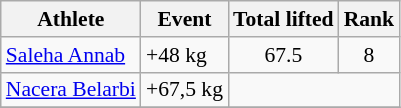<table class="wikitable" style="text-align:center; font-size:90%">
<tr>
<th>Athlete</th>
<th>Event</th>
<th>Total lifted</th>
<th>Rank</th>
</tr>
<tr>
<td align=left><a href='#'>Saleha Annab</a></td>
<td align=left>+48 kg</td>
<td>67.5</td>
<td>8</td>
</tr>
<tr>
<td align=left><a href='#'>Nacera Belarbi</a></td>
<td align=left>+67,5 kg</td>
<td colspan=2></td>
</tr>
<tr>
</tr>
</table>
